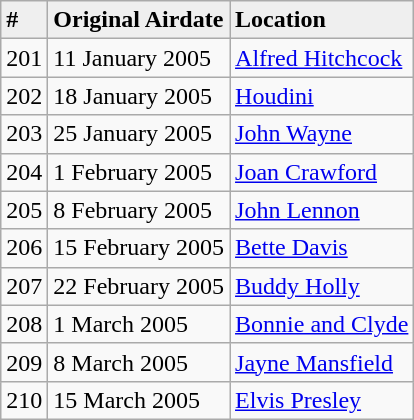<table class="wikitable">
<tr style="background:#EFEFEF">
<td><strong>#</strong></td>
<td><strong>Original Airdate</strong></td>
<td><strong>Location</strong></td>
</tr>
<tr>
<td>201</td>
<td>11 January 2005</td>
<td><a href='#'>Alfred Hitchcock</a></td>
</tr>
<tr>
<td>202</td>
<td>18 January 2005</td>
<td><a href='#'>Houdini</a></td>
</tr>
<tr>
<td>203</td>
<td>25 January 2005</td>
<td><a href='#'>John Wayne</a></td>
</tr>
<tr>
<td>204</td>
<td>1 February 2005</td>
<td><a href='#'>Joan Crawford</a></td>
</tr>
<tr>
<td>205</td>
<td>8 February 2005</td>
<td><a href='#'>John Lennon</a></td>
</tr>
<tr>
<td>206</td>
<td>15 February 2005</td>
<td><a href='#'>Bette Davis</a></td>
</tr>
<tr>
<td>207</td>
<td>22 February 2005</td>
<td><a href='#'>Buddy Holly</a></td>
</tr>
<tr>
<td>208</td>
<td>1 March 2005</td>
<td><a href='#'>Bonnie and Clyde</a></td>
</tr>
<tr>
<td>209</td>
<td>8 March 2005</td>
<td><a href='#'>Jayne Mansfield</a></td>
</tr>
<tr>
<td>210</td>
<td>15 March 2005</td>
<td><a href='#'>Elvis Presley</a></td>
</tr>
</table>
